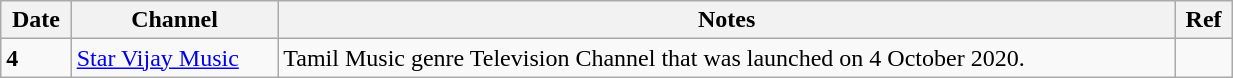<table class="wikitable" width="65%">
<tr>
<th>Date</th>
<th>Channel</th>
<th>Notes</th>
<th>Ref</th>
</tr>
<tr>
<td><strong>4</strong></td>
<td><a href='#'>Star Vijay Music</a></td>
<td>Tamil Music genre Television Channel that was launched on 4 October 2020.</td>
<td></td>
</tr>
</table>
